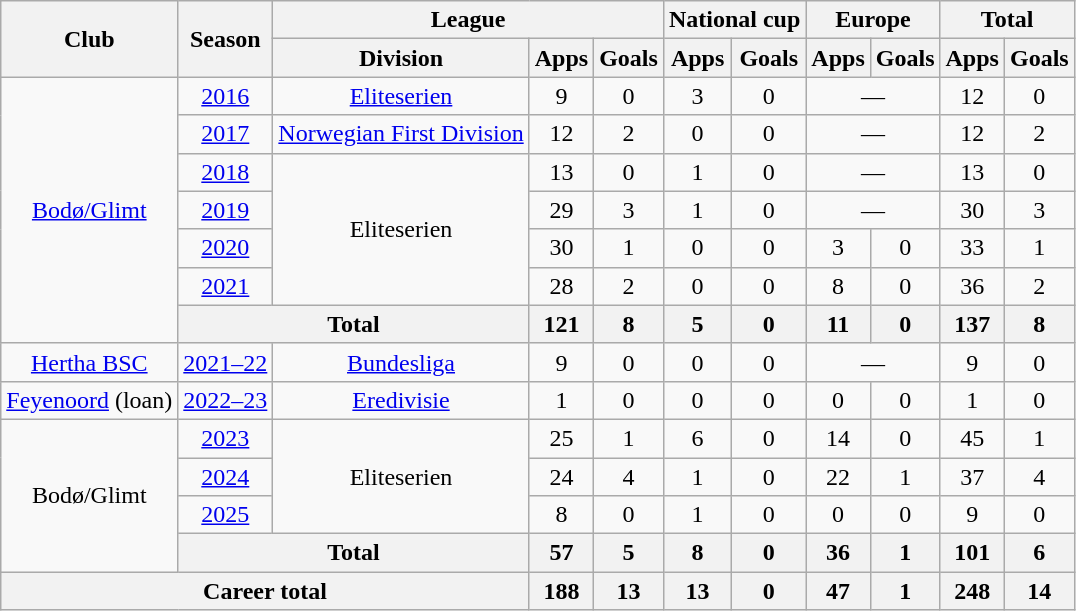<table class="wikitable" style="text-align:center">
<tr>
<th rowspan="2">Club</th>
<th rowspan="2">Season</th>
<th colspan="3">League</th>
<th colspan="2">National cup</th>
<th colspan="2">Europe</th>
<th colspan="2">Total</th>
</tr>
<tr>
<th>Division</th>
<th>Apps</th>
<th>Goals</th>
<th>Apps</th>
<th>Goals</th>
<th>Apps</th>
<th>Goals</th>
<th>Apps</th>
<th>Goals</th>
</tr>
<tr>
<td rowspan="7"><a href='#'>Bodø/Glimt</a></td>
<td><a href='#'>2016</a></td>
<td><a href='#'>Eliteserien</a></td>
<td>9</td>
<td>0</td>
<td>3</td>
<td>0</td>
<td colspan="2">—</td>
<td>12</td>
<td>0</td>
</tr>
<tr>
<td><a href='#'>2017</a></td>
<td><a href='#'>Norwegian First Division</a></td>
<td>12</td>
<td>2</td>
<td>0</td>
<td>0</td>
<td colspan="2">—</td>
<td>12</td>
<td>2</td>
</tr>
<tr>
<td><a href='#'>2018</a></td>
<td rowspan="4">Eliteserien</td>
<td>13</td>
<td>0</td>
<td>1</td>
<td>0</td>
<td colspan="2">—</td>
<td>13</td>
<td>0</td>
</tr>
<tr>
<td><a href='#'>2019</a></td>
<td>29</td>
<td>3</td>
<td>1</td>
<td>0</td>
<td colspan="2">—</td>
<td>30</td>
<td>3</td>
</tr>
<tr>
<td><a href='#'>2020</a></td>
<td>30</td>
<td>1</td>
<td>0</td>
<td>0</td>
<td>3</td>
<td>0</td>
<td>33</td>
<td>1</td>
</tr>
<tr>
<td><a href='#'>2021</a></td>
<td>28</td>
<td>2</td>
<td>0</td>
<td>0</td>
<td>8</td>
<td>0</td>
<td>36</td>
<td>2</td>
</tr>
<tr>
<th colspan="2">Total</th>
<th>121</th>
<th>8</th>
<th>5</th>
<th>0</th>
<th>11</th>
<th>0</th>
<th>137</th>
<th>8</th>
</tr>
<tr>
<td><a href='#'>Hertha BSC</a></td>
<td><a href='#'>2021–22</a></td>
<td><a href='#'>Bundesliga</a></td>
<td>9</td>
<td>0</td>
<td>0</td>
<td>0</td>
<td colspan="2">—</td>
<td>9</td>
<td>0</td>
</tr>
<tr>
<td><a href='#'>Feyenoord</a> (loan)</td>
<td><a href='#'>2022–23</a></td>
<td><a href='#'>Eredivisie</a></td>
<td>1</td>
<td>0</td>
<td>0</td>
<td>0</td>
<td>0</td>
<td>0</td>
<td>1</td>
<td>0</td>
</tr>
<tr>
<td rowspan="4">Bodø/Glimt</td>
<td><a href='#'>2023</a></td>
<td rowspan="3">Eliteserien</td>
<td>25</td>
<td>1</td>
<td>6</td>
<td>0</td>
<td>14</td>
<td>0</td>
<td>45</td>
<td>1</td>
</tr>
<tr>
<td><a href='#'>2024</a></td>
<td>24</td>
<td>4</td>
<td>1</td>
<td>0</td>
<td>22</td>
<td>1</td>
<td>37</td>
<td>4</td>
</tr>
<tr>
<td><a href='#'>2025</a></td>
<td>8</td>
<td>0</td>
<td>1</td>
<td>0</td>
<td>0</td>
<td>0</td>
<td>9</td>
<td>0</td>
</tr>
<tr>
<th colspan="2">Total</th>
<th>57</th>
<th>5</th>
<th>8</th>
<th>0</th>
<th>36</th>
<th>1</th>
<th>101</th>
<th>6</th>
</tr>
<tr>
<th colspan="3">Career total</th>
<th>188</th>
<th>13</th>
<th>13</th>
<th>0</th>
<th>47</th>
<th>1</th>
<th>248</th>
<th>14</th>
</tr>
</table>
